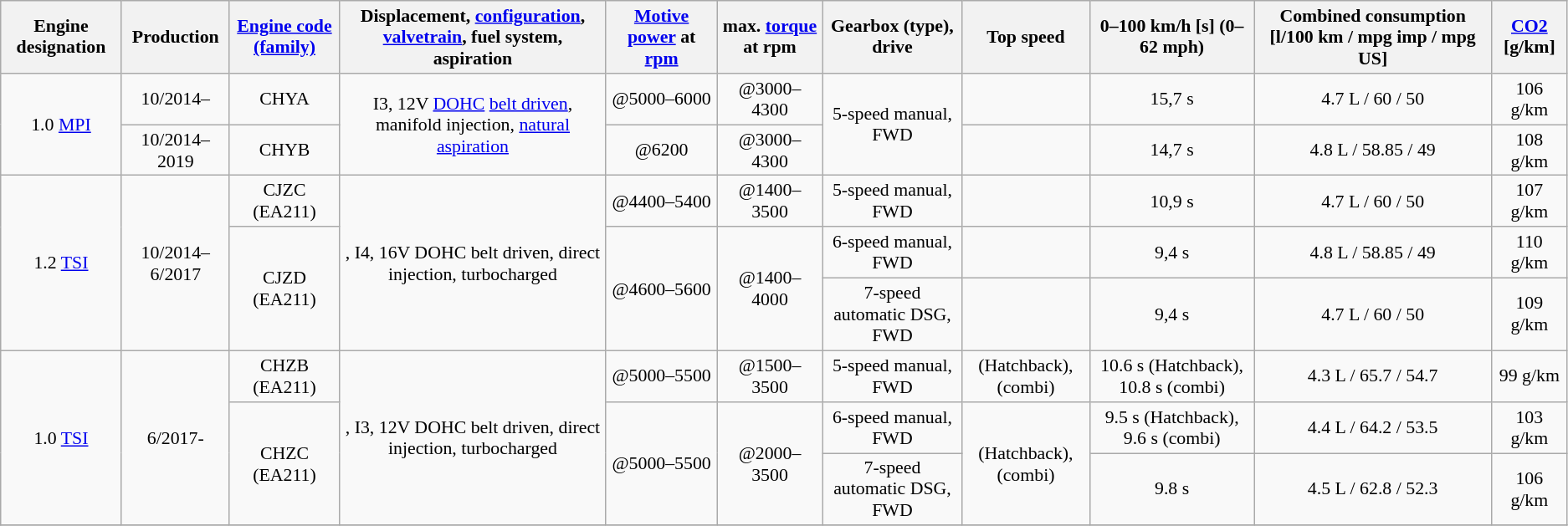<table class="wikitable" style="text-align:center; font-size:91%;">
<tr>
<th>Engine designation</th>
<th>Production</th>
<th><a href='#'>Engine code (family)</a></th>
<th>Displacement, <a href='#'>configuration</a>, <a href='#'>valvetrain</a>, fuel system, aspiration</th>
<th><a href='#'>Motive power</a> at <a href='#'>rpm</a></th>
<th>max. <a href='#'>torque</a> at rpm</th>
<th>Gearbox (type), drive</th>
<th>Top speed</th>
<th>0–100 km/h [s] (0–62 mph)</th>
<th>Combined consumption [l/100 km /  mpg imp / mpg US]</th>
<th><a href='#'>CO2</a> [g/km]</th>
</tr>
<tr>
<td rowspan="2">1.0 <a href='#'>MPI</a></td>
<td>10/2014–</td>
<td>CHYA</td>
<td rowspan="2"> I3, 12V <a href='#'>DOHC</a> <a href='#'>belt driven</a>, manifold injection, <a href='#'>natural aspiration</a></td>
<td>@5000–6000</td>
<td>@3000–4300</td>
<td rowspan="2">5-speed manual, FWD</td>
<td></td>
<td>15,7 s</td>
<td>4.7 L / 60 / 50</td>
<td>106 g/km</td>
</tr>
<tr>
<td>10/2014–2019</td>
<td>CHYB</td>
<td>@6200</td>
<td>@3000–4300</td>
<td></td>
<td>14,7 s</td>
<td>4.8 L / 58.85 / 49</td>
<td>108 g/km</td>
</tr>
<tr>
<td rowspan="3">1.2 <a href='#'>TSI</a></td>
<td rowspan="3">10/2014–6/2017</td>
<td>CJZC (EA211)</td>
<td rowspan="3">, I4, 16V DOHC belt driven, direct injection, turbocharged</td>
<td>@4400–5400</td>
<td>@1400–3500</td>
<td>5-speed manual, FWD</td>
<td></td>
<td>10,9 s</td>
<td>4.7 L / 60 / 50</td>
<td>107 g/km</td>
</tr>
<tr>
<td rowspan="2">CJZD (EA211)</td>
<td rowspan="2">@4600–5600</td>
<td rowspan="2">@1400–4000</td>
<td>6-speed manual, FWD</td>
<td></td>
<td>9,4 s</td>
<td>4.8 L / 58.85 / 49</td>
<td>110 g/km</td>
</tr>
<tr>
<td>7-speed automatic DSG, FWD</td>
<td></td>
<td>9,4 s</td>
<td>4.7 L / 60 / 50</td>
<td>109 g/km</td>
</tr>
<tr>
<td rowspan="3">1.0 <a href='#'>TSI</a></td>
<td rowspan="3">6/2017-</td>
<td>CHZB (EA211)</td>
<td rowspan="3">, I3, 12V DOHC belt driven, direct injection, turbocharged</td>
<td>@5000–5500</td>
<td>@1500–3500</td>
<td>5-speed manual, FWD</td>
<td> (Hatchback),  (combi)</td>
<td>10.6 s (Hatchback), 10.8 s (combi)</td>
<td>4.3 L / 65.7 / 54.7</td>
<td>99 g/km</td>
</tr>
<tr>
<td rowspan="2">CHZC (EA211)</td>
<td rowspan="2">@5000–5500</td>
<td rowspan="2">@2000–3500</td>
<td>6-speed manual, FWD</td>
<td rowspan="2"> (Hatchback),  (combi)</td>
<td>9.5 s (Hatchback), 9.6 s (combi)</td>
<td>4.4 L / 64.2 / 53.5</td>
<td>103 g/km</td>
</tr>
<tr>
<td>7-speed automatic DSG, FWD</td>
<td>9.8 s</td>
<td>4.5 L / 62.8 / 52.3</td>
<td>106 g/km</td>
</tr>
<tr>
</tr>
</table>
